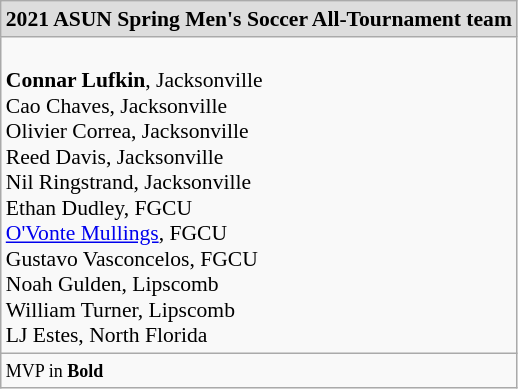<table class="wikitable" style="white-space:nowrap; font-size:90%;">
<tr>
<td colspan="7" style="text-align:center; background:#ddd;"><strong>2021 ASUN Spring Men's Soccer All-Tournament team</strong></td>
</tr>
<tr>
<td><br><strong>Connar Lufkin</strong>, Jacksonville<br>
Cao Chaves, Jacksonville<br>
Olivier Correa, Jacksonville<br>
Reed Davis, Jacksonville<br>
Nil Ringstrand, Jacksonville<br>
Ethan Dudley, FGCU<br>
<a href='#'>O'Vonte Mullings</a>, FGCU<br>
Gustavo Vasconcelos, FGCU<br>
Noah Gulden, Lipscomb<br>
William Turner, Lipscomb<br>
LJ Estes, North Florida<br></td>
</tr>
<tr>
<td><small>MVP in <strong>Bold</strong></small></td>
</tr>
</table>
